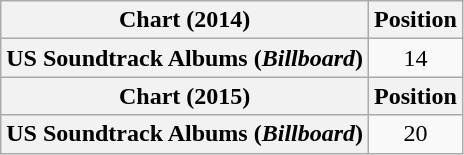<table class="wikitable plainrowheaders">
<tr>
<th scope="col">Chart (2014)</th>
<th scope="col">Position</th>
</tr>
<tr>
<th scope="row">US Soundtrack Albums (<em>Billboard</em>)</th>
<td align=center>14</td>
</tr>
<tr>
<th scope="col">Chart (2015)</th>
<th scope="col">Position</th>
</tr>
<tr>
<th scope="row">US Soundtrack Albums (<em>Billboard</em>)</th>
<td align=center>20</td>
</tr>
</table>
